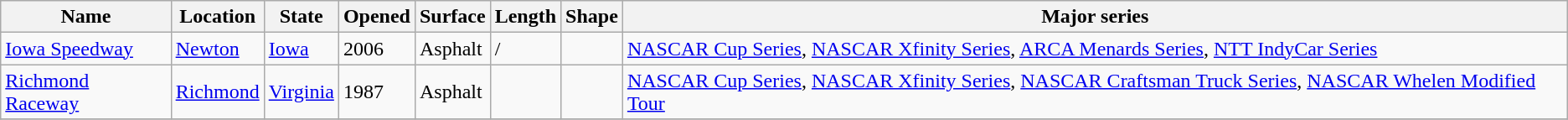<table class="wikitable sortable">
<tr>
<th>Name</th>
<th>Location</th>
<th>State</th>
<th>Opened</th>
<th>Surface</th>
<th>Length</th>
<th>Shape</th>
<th>Major series</th>
</tr>
<tr>
<td><a href='#'>Iowa Speedway</a></td>
<td><a href='#'>Newton</a><br></td>
<td><a href='#'>Iowa</a></td>
<td>2006</td>
<td>Asphalt</td>
<td>/</td>
<td></td>
<td><a href='#'>NASCAR Cup Series</a>, <a href='#'>NASCAR Xfinity Series</a>, <a href='#'>ARCA Menards Series</a>, <a href='#'>NTT IndyCar Series</a></td>
</tr>
<tr>
<td><a href='#'>Richmond Raceway</a></td>
<td><a href='#'>Richmond</a><br></td>
<td><a href='#'>Virginia</a></td>
<td>1987</td>
<td>Asphalt</td>
<td></td>
<td></td>
<td><a href='#'>NASCAR Cup Series</a>, <a href='#'>NASCAR Xfinity Series</a>, <a href='#'>NASCAR Craftsman Truck Series</a>, <a href='#'>NASCAR Whelen Modified Tour</a></td>
</tr>
<tr>
</tr>
</table>
